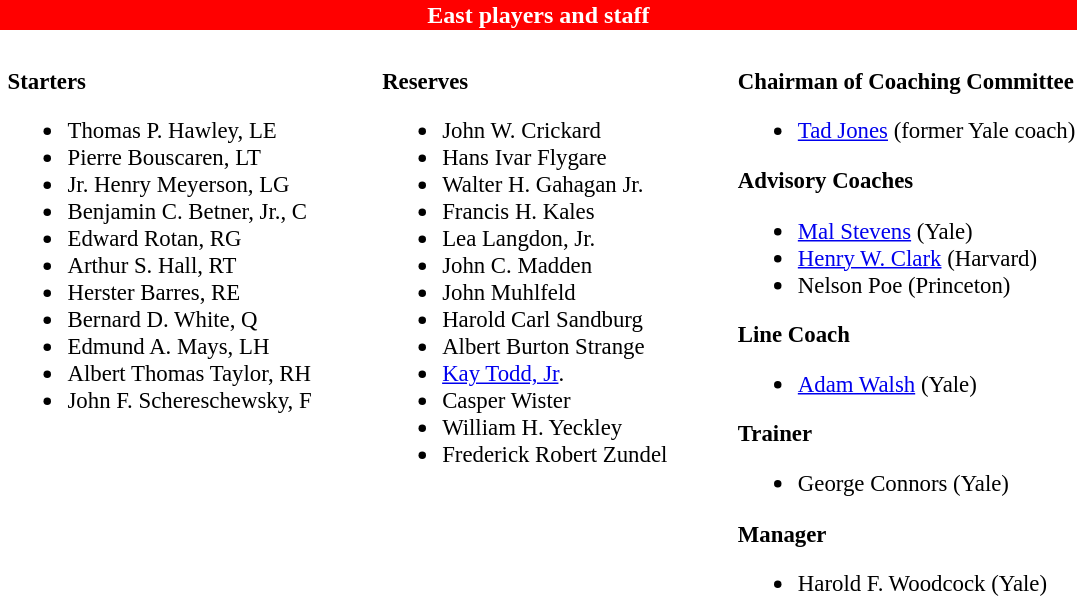<table class="toccolours" style="text-align: left;">
<tr>
<th colspan="9" style="background:red; color:white" align="center"><strong>East players and staff</strong></th>
</tr>
<tr>
<td colspan=9 align="right"></td>
</tr>
<tr>
<td valign="top"></td>
<td style="font-size: 95%;" valign="top"><br><strong>Starters</strong><ul><li>Thomas P. Hawley, LE</li><li>Pierre Bouscaren, LT</li><li>Jr. Henry Meyerson, LG</li><li>Benjamin C. Betner, Jr., C</li><li>Edward Rotan, RG</li><li>Arthur S. Hall, RT</li><li>Herster Barres, RE</li><li>Bernard D. White, Q</li><li>Edmund A. Mays, LH</li><li>Albert Thomas Taylor, RH</li><li>John F. Schereschewsky, F</li></ul></td>
<td width="35"> </td>
<td valign="top"></td>
<td style="font-size: 95%;" valign="top"><br><strong>Reserves</strong><ul><li>John W. Crickard</li><li>Hans Ivar Flygare</li><li>Walter H. Gahagan Jr.</li><li>Francis H. Kales</li><li>Lea Langdon, Jr.</li><li>John C. Madden</li><li>John Muhlfeld</li><li>Harold Carl Sandburg</li><li>Albert Burton Strange</li><li><a href='#'>Kay Todd, Jr</a>.</li><li>Casper Wister</li><li>William H. Yeckley</li><li>Frederick Robert Zundel</li></ul></td>
<td width="35"> </td>
<td valign="top"></td>
<td style="font-size: 95%;" valign="top"><br><strong>Chairman of Coaching Committee</strong><ul><li><a href='#'>Tad Jones</a> (former Yale coach)</li></ul><strong>Advisory Coaches</strong><ul><li><a href='#'>Mal Stevens</a> (Yale)</li><li><a href='#'>Henry W. Clark</a> (Harvard) </li><li>Nelson Poe (Princeton) </li></ul><strong>Line Coach</strong><ul><li><a href='#'>Adam Walsh</a> (Yale)</li></ul><strong>Trainer</strong><ul><li>George Connors (Yale)</li></ul><strong>Manager</strong><ul><li>Harold F. Woodcock (Yale)</li></ul></td>
</tr>
</table>
